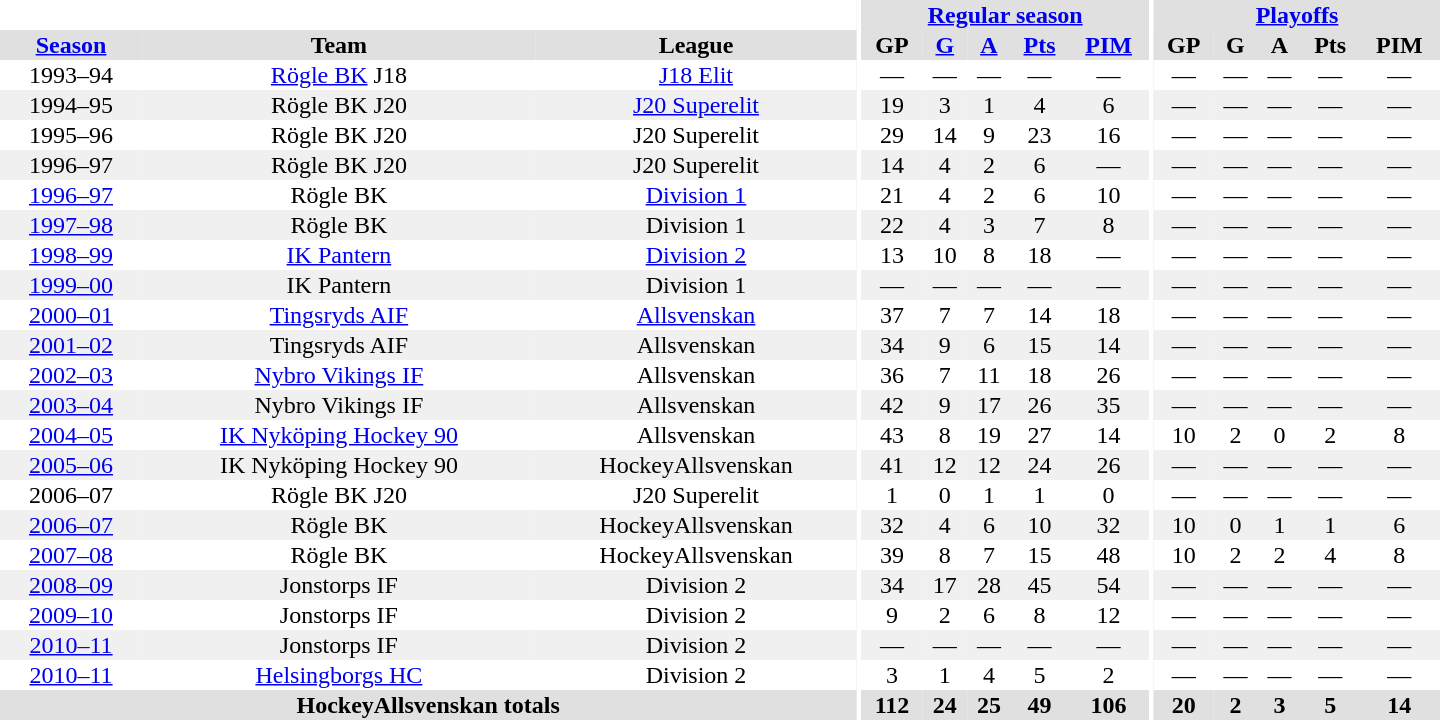<table border="0" cellpadding="1" cellspacing="0" style="text-align:center; width:60em">
<tr bgcolor="#e0e0e0">
<th colspan="3" bgcolor="#ffffff"></th>
<th rowspan="99" bgcolor="#ffffff"></th>
<th colspan="5"><a href='#'>Regular season</a></th>
<th rowspan="99" bgcolor="#ffffff"></th>
<th colspan="5"><a href='#'>Playoffs</a></th>
</tr>
<tr bgcolor="#e0e0e0">
<th><a href='#'>Season</a></th>
<th>Team</th>
<th>League</th>
<th>GP</th>
<th><a href='#'>G</a></th>
<th><a href='#'>A</a></th>
<th><a href='#'>Pts</a></th>
<th><a href='#'>PIM</a></th>
<th>GP</th>
<th>G</th>
<th>A</th>
<th>Pts</th>
<th>PIM</th>
</tr>
<tr>
<td>1993–94</td>
<td><a href='#'>Rögle BK</a> J18</td>
<td><a href='#'>J18 Elit</a></td>
<td>—</td>
<td>—</td>
<td>—</td>
<td>—</td>
<td>—</td>
<td>—</td>
<td>—</td>
<td>—</td>
<td>—</td>
<td>—</td>
</tr>
<tr bgcolor="#f0f0f0">
<td>1994–95</td>
<td>Rögle BK J20</td>
<td><a href='#'>J20 Superelit</a></td>
<td>19</td>
<td>3</td>
<td>1</td>
<td>4</td>
<td>6</td>
<td>—</td>
<td>—</td>
<td>—</td>
<td>—</td>
<td>—</td>
</tr>
<tr>
<td>1995–96</td>
<td>Rögle BK J20</td>
<td>J20 Superelit</td>
<td>29</td>
<td>14</td>
<td>9</td>
<td>23</td>
<td>16</td>
<td>—</td>
<td>—</td>
<td>—</td>
<td>—</td>
<td>—</td>
</tr>
<tr bgcolor="#f0f0f0">
<td>1996–97</td>
<td>Rögle BK J20</td>
<td>J20 Superelit</td>
<td>14</td>
<td>4</td>
<td>2</td>
<td>6</td>
<td>—</td>
<td>—</td>
<td>—</td>
<td>—</td>
<td>—</td>
<td>—</td>
</tr>
<tr>
<td><a href='#'>1996–97</a></td>
<td>Rögle BK</td>
<td><a href='#'>Division 1</a></td>
<td>21</td>
<td>4</td>
<td>2</td>
<td>6</td>
<td>10</td>
<td>—</td>
<td>—</td>
<td>—</td>
<td>—</td>
<td>—</td>
</tr>
<tr bgcolor="#f0f0f0">
<td><a href='#'>1997–98</a></td>
<td>Rögle BK</td>
<td>Division 1</td>
<td>22</td>
<td>4</td>
<td>3</td>
<td>7</td>
<td>8</td>
<td>—</td>
<td>—</td>
<td>—</td>
<td>—</td>
<td>—</td>
</tr>
<tr>
<td><a href='#'>1998–99</a></td>
<td><a href='#'>IK Pantern</a></td>
<td><a href='#'>Division 2</a></td>
<td>13</td>
<td>10</td>
<td>8</td>
<td>18</td>
<td>—</td>
<td>—</td>
<td>—</td>
<td>—</td>
<td>—</td>
<td>—</td>
</tr>
<tr bgcolor="#f0f0f0">
<td><a href='#'>1999–00</a></td>
<td>IK Pantern</td>
<td>Division 1</td>
<td>—</td>
<td>—</td>
<td>—</td>
<td>—</td>
<td>—</td>
<td>—</td>
<td>—</td>
<td>—</td>
<td>—</td>
<td>—</td>
</tr>
<tr>
<td><a href='#'>2000–01</a></td>
<td><a href='#'>Tingsryds AIF</a></td>
<td><a href='#'>Allsvenskan</a></td>
<td>37</td>
<td>7</td>
<td>7</td>
<td>14</td>
<td>18</td>
<td>—</td>
<td>—</td>
<td>—</td>
<td>—</td>
<td>—</td>
</tr>
<tr bgcolor="#f0f0f0">
<td><a href='#'>2001–02</a></td>
<td>Tingsryds AIF</td>
<td>Allsvenskan</td>
<td>34</td>
<td>9</td>
<td>6</td>
<td>15</td>
<td>14</td>
<td>—</td>
<td>—</td>
<td>—</td>
<td>—</td>
<td>—</td>
</tr>
<tr>
<td><a href='#'>2002–03</a></td>
<td><a href='#'>Nybro Vikings IF</a></td>
<td>Allsvenskan</td>
<td>36</td>
<td>7</td>
<td>11</td>
<td>18</td>
<td>26</td>
<td>—</td>
<td>—</td>
<td>—</td>
<td>—</td>
<td>—</td>
</tr>
<tr bgcolor="#f0f0f0">
<td><a href='#'>2003–04</a></td>
<td>Nybro Vikings IF</td>
<td>Allsvenskan</td>
<td>42</td>
<td>9</td>
<td>17</td>
<td>26</td>
<td>35</td>
<td>—</td>
<td>—</td>
<td>—</td>
<td>—</td>
<td>—</td>
</tr>
<tr>
<td><a href='#'>2004–05</a></td>
<td><a href='#'>IK Nyköping Hockey 90</a></td>
<td>Allsvenskan</td>
<td>43</td>
<td>8</td>
<td>19</td>
<td>27</td>
<td>14</td>
<td>10</td>
<td>2</td>
<td>0</td>
<td>2</td>
<td>8</td>
</tr>
<tr bgcolor="#f0f0f0">
<td><a href='#'>2005–06</a></td>
<td>IK Nyköping Hockey 90</td>
<td>HockeyAllsvenskan</td>
<td>41</td>
<td>12</td>
<td>12</td>
<td>24</td>
<td>26</td>
<td>—</td>
<td>—</td>
<td>—</td>
<td>—</td>
<td>—</td>
</tr>
<tr>
<td>2006–07</td>
<td>Rögle BK J20</td>
<td>J20 Superelit</td>
<td>1</td>
<td>0</td>
<td>1</td>
<td>1</td>
<td>0</td>
<td>—</td>
<td>—</td>
<td>—</td>
<td>—</td>
<td>—</td>
</tr>
<tr bgcolor="#f0f0f0">
<td><a href='#'>2006–07</a></td>
<td>Rögle BK</td>
<td>HockeyAllsvenskan</td>
<td>32</td>
<td>4</td>
<td>6</td>
<td>10</td>
<td>32</td>
<td>10</td>
<td>0</td>
<td>1</td>
<td>1</td>
<td>6</td>
</tr>
<tr>
<td><a href='#'>2007–08</a></td>
<td>Rögle BK</td>
<td>HockeyAllsvenskan</td>
<td>39</td>
<td>8</td>
<td>7</td>
<td>15</td>
<td>48</td>
<td>10</td>
<td>2</td>
<td>2</td>
<td>4</td>
<td>8</td>
</tr>
<tr bgcolor="#f0f0f0">
<td><a href='#'>2008–09</a></td>
<td>Jonstorps IF</td>
<td>Division 2</td>
<td>34</td>
<td>17</td>
<td>28</td>
<td>45</td>
<td>54</td>
<td>—</td>
<td>—</td>
<td>—</td>
<td>—</td>
<td>—</td>
</tr>
<tr>
<td><a href='#'>2009–10</a></td>
<td>Jonstorps IF</td>
<td>Division 2</td>
<td>9</td>
<td>2</td>
<td>6</td>
<td>8</td>
<td>12</td>
<td>—</td>
<td>—</td>
<td>—</td>
<td>—</td>
<td>—</td>
</tr>
<tr bgcolor="#f0f0f0">
<td><a href='#'>2010–11</a></td>
<td>Jonstorps IF</td>
<td>Division 2</td>
<td>—</td>
<td>—</td>
<td>—</td>
<td>—</td>
<td>—</td>
<td>—</td>
<td>—</td>
<td>—</td>
<td>—</td>
<td>—</td>
</tr>
<tr>
<td><a href='#'>2010–11</a></td>
<td><a href='#'>Helsingborgs HC</a></td>
<td>Division 2</td>
<td>3</td>
<td>1</td>
<td>4</td>
<td>5</td>
<td>2</td>
<td>—</td>
<td>—</td>
<td>—</td>
<td>—</td>
<td>—</td>
</tr>
<tr>
</tr>
<tr ALIGN="center" bgcolor="#e0e0e0">
<th colspan="3">HockeyAllsvenskan totals</th>
<th ALIGN="center">112</th>
<th ALIGN="center">24</th>
<th ALIGN="center">25</th>
<th ALIGN="center">49</th>
<th ALIGN="center">106</th>
<th ALIGN="center">20</th>
<th ALIGN="center">2</th>
<th ALIGN="center">3</th>
<th ALIGN="center">5</th>
<th ALIGN="center">14</th>
</tr>
</table>
